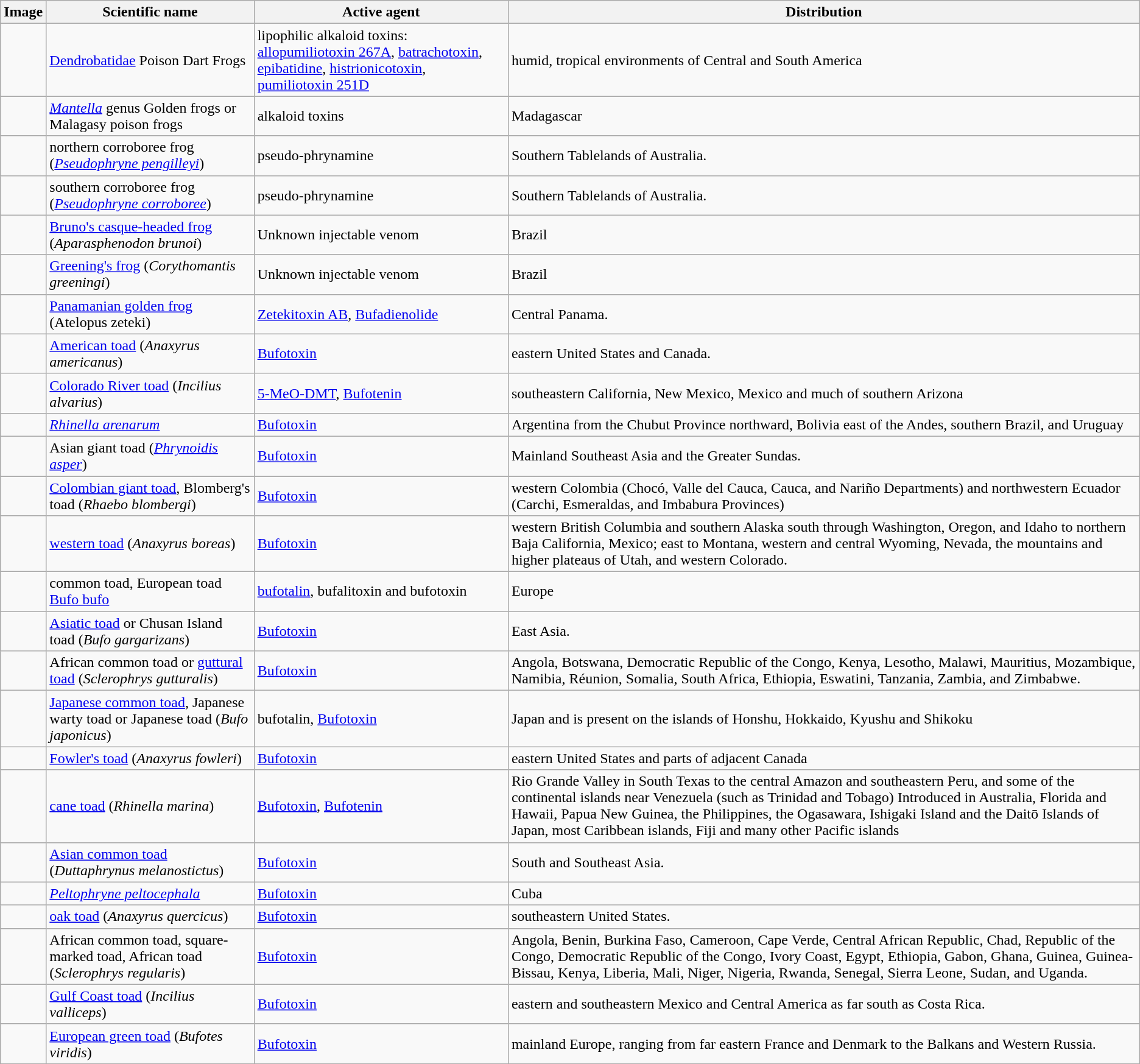<table class="sortable wikitable">
<tr>
<th>Image</th>
<th>Scientific name</th>
<th>Active agent</th>
<th>Distribution</th>
</tr>
<tr>
<td></td>
<td><a href='#'>Dendrobatidae</a> Poison Dart Frogs</td>
<td>lipophilic alkaloid toxins: <a href='#'>allopumiliotoxin 267A</a>, <a href='#'>batrachotoxin</a>, <a href='#'>epibatidine</a>, <a href='#'>histrionicotoxin</a>, <a href='#'>pumiliotoxin 251D</a></td>
<td>humid, tropical environments of Central and South America</td>
</tr>
<tr>
<td></td>
<td><em><a href='#'>Mantella</a></em> genus Golden frogs or Malagasy poison frogs</td>
<td>alkaloid toxins</td>
<td>Madagascar</td>
</tr>
<tr>
<td></td>
<td>northern corroboree frog (<em><a href='#'>Pseudophryne pengilleyi</a></em>)</td>
<td>pseudo-phrynamine</td>
<td>Southern Tablelands of Australia.</td>
</tr>
<tr>
<td></td>
<td>southern corroboree frog (<em><a href='#'>Pseudophryne corroboree</a></em>)</td>
<td>pseudo-phrynamine</td>
<td>Southern Tablelands of Australia.</td>
</tr>
<tr>
<td></td>
<td><a href='#'>Bruno's casque-headed frog</a> (<em>Aparasphenodon brunoi</em>)</td>
<td>Unknown injectable venom</td>
<td>Brazil</td>
</tr>
<tr>
<td></td>
<td><a href='#'>Greening's frog</a> (<em>Corythomantis greeningi</em>)</td>
<td>Unknown injectable venom</td>
<td>Brazil</td>
</tr>
<tr>
<td></td>
<td><a href='#'>Panamanian golden frog</a> (Atelopus zeteki)</td>
<td><a href='#'>Zetekitoxin AB</a>, <a href='#'>Bufadienolide</a></td>
<td>Central Panama.</td>
</tr>
<tr>
<td></td>
<td><a href='#'>American toad</a> (<em>Anaxyrus americanus</em>)</td>
<td><a href='#'>Bufotoxin</a></td>
<td>eastern United States and Canada.</td>
</tr>
<tr>
<td></td>
<td><a href='#'>Colorado River toad</a> (<em>Incilius alvarius</em>)</td>
<td><a href='#'>5-MeO-DMT</a>, <a href='#'>Bufotenin</a></td>
<td>southeastern California, New Mexico, Mexico and much of southern Arizona</td>
</tr>
<tr>
<td></td>
<td><em><a href='#'>Rhinella arenarum</a></em></td>
<td><a href='#'>Bufotoxin</a></td>
<td>Argentina from the Chubut Province northward, Bolivia east of the Andes, southern Brazil, and Uruguay</td>
</tr>
<tr>
<td></td>
<td>Asian giant toad (<em><a href='#'>Phrynoidis asper</a></em>)</td>
<td><a href='#'>Bufotoxin</a></td>
<td>Mainland Southeast Asia and the Greater Sundas.</td>
</tr>
<tr>
<td></td>
<td><a href='#'>Colombian giant toad</a>, Blomberg's toad (<em>Rhaebo blombergi</em>)</td>
<td><a href='#'>Bufotoxin</a></td>
<td>western Colombia (Chocó, Valle del Cauca, Cauca, and Nariño Departments) and northwestern Ecuador (Carchi, Esmeraldas, and Imbabura Provinces)</td>
</tr>
<tr>
<td></td>
<td><a href='#'>western toad</a> (<em>Anaxyrus boreas</em>)</td>
<td><a href='#'>Bufotoxin</a></td>
<td>western British Columbia and southern Alaska south through Washington, Oregon, and Idaho to northern Baja California, Mexico; east to Montana, western and central Wyoming, Nevada, the mountains and higher plateaus of Utah, and western Colorado.</td>
</tr>
<tr>
<td></td>
<td>common toad, European toad <a href='#'>Bufo bufo</a></td>
<td><a href='#'>bufotalin</a>, bufalitoxin and bufotoxin</td>
<td>Europe</td>
</tr>
<tr>
<td></td>
<td><a href='#'>Asiatic toad</a> or Chusan Island toad (<em>Bufo gargarizans</em>)</td>
<td><a href='#'>Bufotoxin</a></td>
<td>East Asia.</td>
</tr>
<tr>
<td></td>
<td>African common toad or <a href='#'>guttural toad</a> (<em>Sclerophrys gutturalis</em>)</td>
<td><a href='#'>Bufotoxin</a></td>
<td>Angola, Botswana, Democratic Republic of the Congo, Kenya, Lesotho, Malawi, Mauritius, Mozambique, Namibia, Réunion, Somalia, South Africa, Ethiopia, Eswatini, Tanzania, Zambia, and Zimbabwe.</td>
</tr>
<tr>
<td></td>
<td><a href='#'>Japanese common toad</a>, Japanese warty toad or Japanese toad (<em>Bufo japonicus</em>)</td>
<td>bufotalin, <a href='#'>Bufotoxin</a></td>
<td>Japan and is present on the islands of Honshu, Hokkaido, Kyushu and Shikoku</td>
</tr>
<tr>
<td></td>
<td><a href='#'>Fowler's toad</a> (<em>Anaxyrus fowleri</em>)</td>
<td><a href='#'>Bufotoxin</a></td>
<td>eastern United States and parts of adjacent Canada</td>
</tr>
<tr>
<td></td>
<td><a href='#'>cane toad</a> (<em>Rhinella marina</em>)</td>
<td><a href='#'>Bufotoxin</a>, <a href='#'>Bufotenin</a></td>
<td>Rio Grande Valley in South Texas to the central Amazon and southeastern Peru, and some of the continental islands near Venezuela (such as Trinidad and Tobago) Introduced in Australia, Florida and Hawaii, Papua New Guinea, the Philippines, the Ogasawara, Ishigaki Island and the Daitō Islands of Japan, most Caribbean islands, Fiji and many other Pacific islands</td>
</tr>
<tr>
<td></td>
<td><a href='#'>Asian common toad</a> (<em>Duttaphrynus melanostictus</em>)</td>
<td><a href='#'>Bufotoxin</a></td>
<td>South and Southeast Asia.</td>
</tr>
<tr>
<td></td>
<td><em><a href='#'>Peltophryne peltocephala</a></em></td>
<td><a href='#'>Bufotoxin</a></td>
<td>Cuba</td>
</tr>
<tr>
<td></td>
<td><a href='#'>oak toad</a> (<em>Anaxyrus quercicus</em>)</td>
<td><a href='#'>Bufotoxin</a></td>
<td>southeastern United States.</td>
</tr>
<tr>
<td></td>
<td>African common toad, square-marked toad, African toad (<em>Sclerophrys regularis</em>)</td>
<td><a href='#'>Bufotoxin</a></td>
<td>Angola, Benin, Burkina Faso, Cameroon, Cape Verde, Central African Republic, Chad, Republic of the Congo, Democratic Republic of the Congo, Ivory Coast, Egypt, Ethiopia, Gabon, Ghana, Guinea, Guinea-Bissau, Kenya, Liberia, Mali, Niger, Nigeria, Rwanda, Senegal, Sierra Leone, Sudan, and Uganda.</td>
</tr>
<tr>
<td></td>
<td><a href='#'>Gulf Coast toad</a> (<em>Incilius valliceps</em>)</td>
<td><a href='#'>Bufotoxin</a></td>
<td>eastern and southeastern Mexico and Central America as far south as Costa Rica.</td>
</tr>
<tr>
<td></td>
<td><a href='#'>European green toad</a> (<em>Bufotes viridis</em>)</td>
<td><a href='#'>Bufotoxin</a></td>
<td>mainland Europe, ranging from far eastern France and Denmark to the Balkans and Western Russia.</td>
</tr>
<tr>
</tr>
</table>
